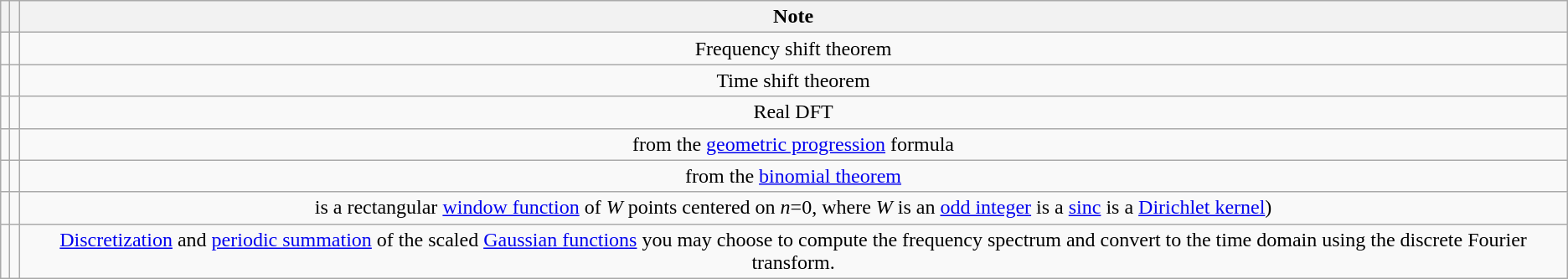<table class="wikitable" style="text-align: center;">
<tr>
<th></th>
<th></th>
<th>Note</th>
</tr>
<tr>
<td></td>
<td></td>
<td>Frequency shift theorem</td>
</tr>
<tr>
<td></td>
<td></td>
<td>Time shift theorem</td>
</tr>
<tr>
<td></td>
<td></td>
<td>Real DFT</td>
</tr>
<tr>
<td></td>
<td></td>
<td>from the <a href='#'>geometric progression</a> formula</td>
</tr>
<tr>
<td></td>
<td></td>
<td>from the <a href='#'>binomial theorem</a></td>
</tr>
<tr>
<td></td>
<td></td>
<td> is a rectangular <a href='#'>window function</a> of <em>W</em> points centered on <em>n</em>=0, where <em>W</em> is an <a href='#'>odd integer</a> is a <a href='#'>sinc</a> is a <a href='#'>Dirichlet kernel</a>)</td>
</tr>
<tr>
<td></td>
<td></td>
<td><a href='#'>Discretization</a> and <a href='#'>periodic summation</a> of the scaled <a href='#'>Gaussian functions</a> you may choose to compute the frequency spectrum and convert to the time domain using the discrete Fourier transform.</td>
</tr>
</table>
